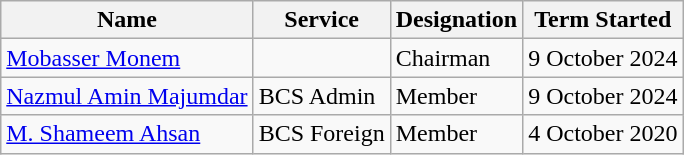<table class="wikitable">
<tr>
<th>Name</th>
<th>Service</th>
<th>Designation</th>
<th>Term Started</th>
</tr>
<tr>
<td><a href='#'>Mobasser Monem</a></td>
<td></td>
<td>Chairman</td>
<td>9 October 2024</td>
</tr>
<tr>
<td><a href='#'>Nazmul Amin Majumdar</a></td>
<td>BCS Admin</td>
<td>Member</td>
<td>9 October 2024</td>
</tr>
<tr>
<td><a href='#'>M. Shameem Ahsan</a></td>
<td>BCS Foreign</td>
<td>Member</td>
<td>4 October 2020</td>
</tr>
</table>
